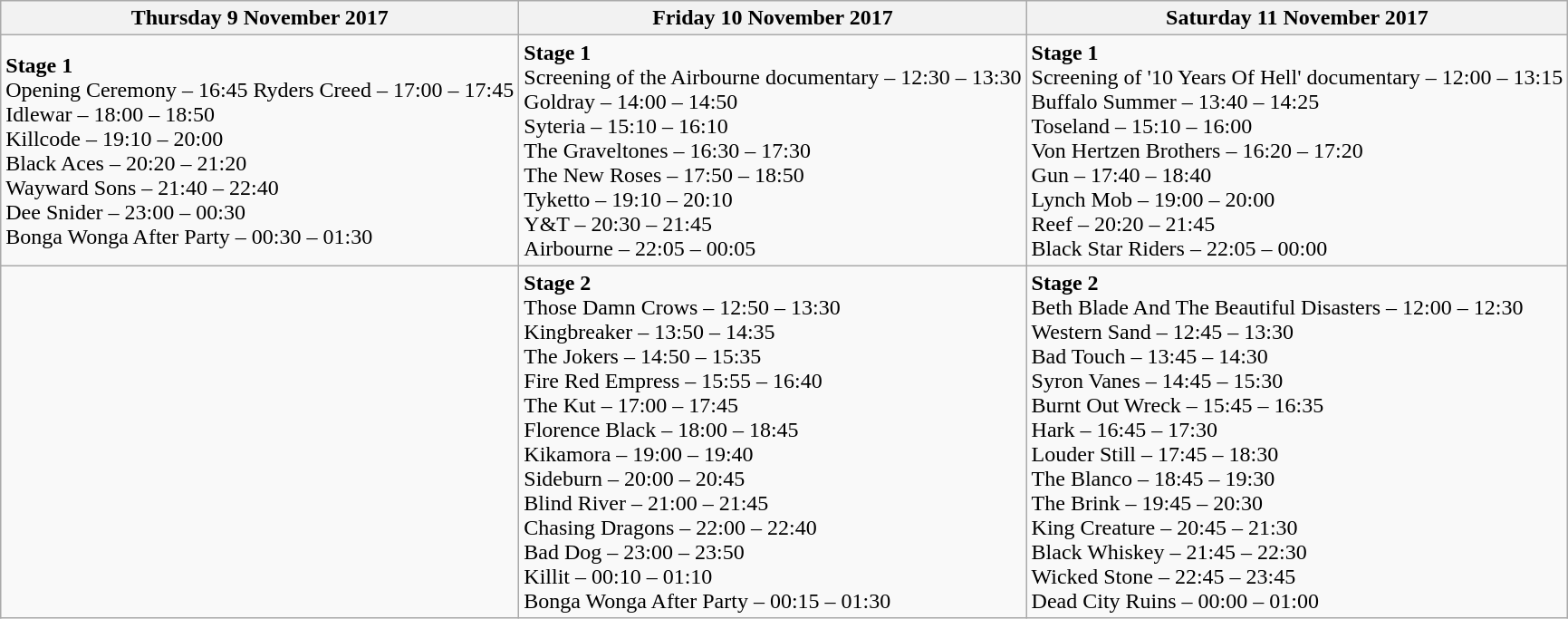<table class="wikitable">
<tr>
<th>Thursday 9 November 2017</th>
<th>Friday 10 November 2017</th>
<th>Saturday 11 November 2017</th>
</tr>
<tr>
<td><strong>Stage 1</strong><br>Opening Ceremony – 16:45
Ryders Creed – 17:00  – 17:45<br>Idlewar – 18:00  – 18:50<br>Killcode – 19:10  – 20:00<br>Black Aces – 20:20  – 21:20<br>Wayward Sons – 21:40  – 22:40<br>Dee Snider – 23:00  – 00:30<br>Bonga Wonga After Party – 00:30  – 01:30</td>
<td><strong>Stage 1</strong><br>Screening of the Airbourne documentary – 12:30  – 13:30<br>Goldray – 14:00  – 14:50<br>Syteria – 15:10  – 16:10<br>The Graveltones – 16:30  – 17:30<br>The New Roses – 17:50  – 18:50<br>Tyketto – 19:10  – 20:10<br>Y&T – 20:30  – 21:45<br>Airbourne – 22:05  – 00:05</td>
<td><strong>Stage 1</strong><br>Screening of '10 Years Of Hell' documentary – 12:00  – 13:15<br>Buffalo Summer – 13:40  – 14:25<br>Toseland – 15:10  – 16:00<br>Von Hertzen Brothers – 16:20  – 17:20<br>Gun – 17:40  – 18:40<br>Lynch Mob – 19:00  – 20:00<br>Reef – 20:20  – 21:45<br>Black Star Riders – 22:05  – 00:00</td>
</tr>
<tr>
<td></td>
<td><strong>Stage 2</strong><br>Those Damn Crows – 12:50  – 13:30<br>Kingbreaker – 13:50  – 14:35<br>The Jokers – 14:50  – 15:35<br>Fire Red Empress – 15:55  – 16:40<br>The Kut – 17:00  – 17:45<br>Florence Black – 18:00  – 18:45<br>Kikamora – 19:00  – 19:40<br>Sideburn – 20:00  – 20:45<br>Blind River – 21:00  – 21:45<br>Chasing Dragons – 22:00  – 22:40<br>Bad Dog – 23:00  – 23:50<br>Killit – 00:10  – 01:10<br>Bonga Wonga After Party – 00:15  – 01:30</td>
<td><strong>Stage 2</strong><br>Beth Blade And The Beautiful Disasters – 12:00  – 12:30<br>Western Sand – 12:45  – 13:30<br>Bad Touch – 13:45  – 14:30<br>Syron Vanes – 14:45  – 15:30<br>Burnt Out Wreck – 15:45  – 16:35<br>Hark – 16:45  – 17:30<br>Louder Still – 17:45  – 18:30<br>The Blanco – 18:45  – 19:30<br>The Brink – 19:45  – 20:30<br>King Creature – 20:45  – 21:30<br>Black Whiskey – 21:45  – 22:30<br>Wicked Stone – 22:45  – 23:45<br>Dead City Ruins – 00:00  – 01:00</td>
</tr>
</table>
